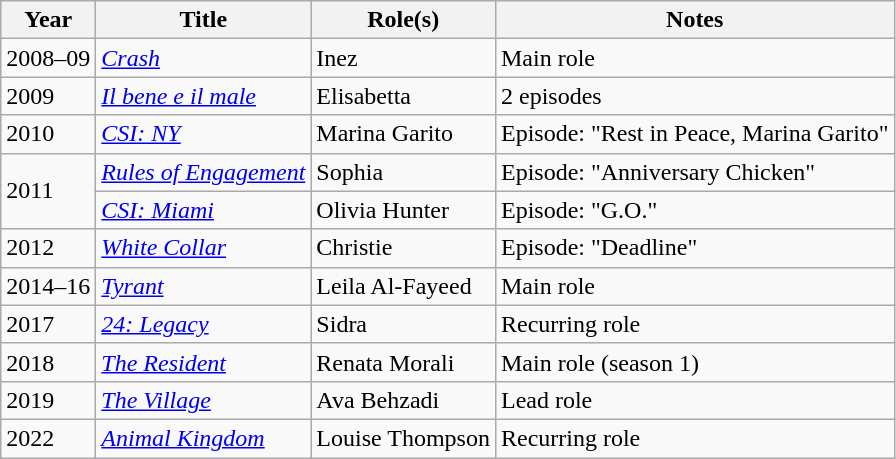<table class="wikitable plainrowheaders sortable">
<tr>
<th scope="col">Year</th>
<th scope="col">Title</th>
<th scope="col">Role(s)</th>
<th scope="col" class="unsortable">Notes</th>
</tr>
<tr>
<td>2008–09</td>
<td><em><a href='#'>Crash</a></em></td>
<td>Inez</td>
<td>Main role</td>
</tr>
<tr>
<td>2009</td>
<td><em><a href='#'>Il bene e il male</a></em></td>
<td>Elisabetta</td>
<td>2 episodes</td>
</tr>
<tr>
<td>2010</td>
<td><em><a href='#'>CSI: NY</a></em></td>
<td>Marina Garito</td>
<td>Episode: "Rest in Peace, Marina Garito"</td>
</tr>
<tr>
<td rowspan="2">2011</td>
<td><em><a href='#'>Rules of Engagement</a></em></td>
<td>Sophia</td>
<td>Episode: "Anniversary Chicken"</td>
</tr>
<tr>
<td><em><a href='#'>CSI: Miami</a></em></td>
<td>Olivia Hunter</td>
<td>Episode: "G.O."</td>
</tr>
<tr>
<td>2012</td>
<td><em><a href='#'>White Collar</a></em></td>
<td>Christie</td>
<td>Episode: "Deadline"</td>
</tr>
<tr>
<td>2014–16</td>
<td><em><a href='#'>Tyrant</a></em></td>
<td>Leila Al-Fayeed</td>
<td>Main role</td>
</tr>
<tr>
<td>2017</td>
<td><em><a href='#'>24: Legacy</a></em></td>
<td>Sidra</td>
<td>Recurring role</td>
</tr>
<tr>
<td>2018</td>
<td><em><a href='#'>The Resident</a></em></td>
<td>Renata Morali</td>
<td>Main role (season 1)</td>
</tr>
<tr>
<td>2019</td>
<td><em><a href='#'>The Village</a></em></td>
<td>Ava Behzadi</td>
<td>Lead role</td>
</tr>
<tr>
<td>2022</td>
<td><em><a href='#'>Animal Kingdom</a></em></td>
<td>Louise Thompson</td>
<td>Recurring role</td>
</tr>
</table>
